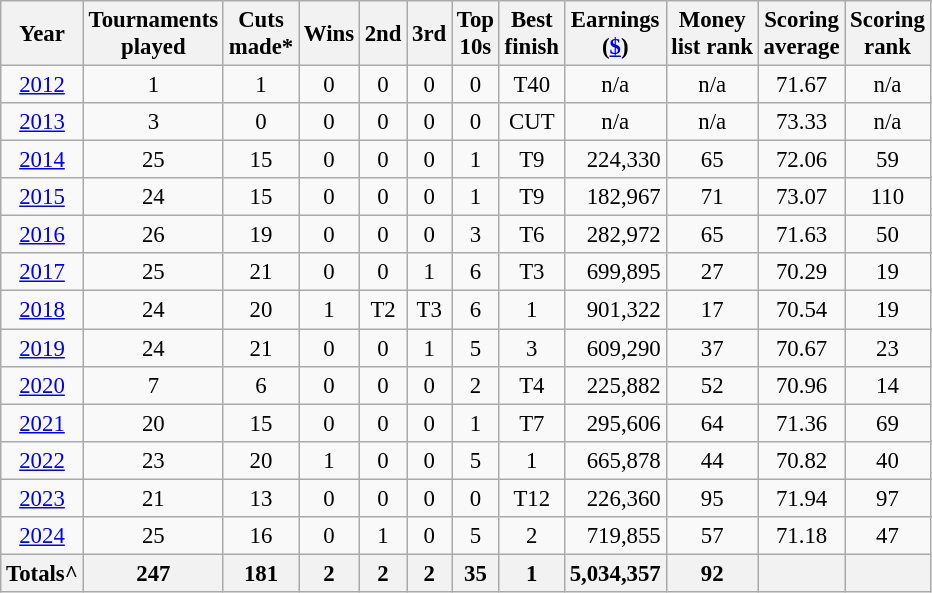<table class="wikitable" style="text-align:center; font-size: 95%;">
<tr>
<th>Year</th>
<th>Tournaments <br>played</th>
<th>Cuts <br>made*</th>
<th>Wins</th>
<th>2nd</th>
<th>3rd</th>
<th>Top <br>10s</th>
<th>Best <br>finish</th>
<th>Earnings<br>(<a href='#'>$</a>)</th>
<th>Money<br>list rank</th>
<th>Scoring <br> average</th>
<th>Scoring<br>rank</th>
</tr>
<tr>
<td><a href='#'>2012</a></td>
<td>1</td>
<td>1</td>
<td>0</td>
<td>0</td>
<td>0</td>
<td>0</td>
<td>T40</td>
<td>n/a</td>
<td>n/a</td>
<td>71.67</td>
<td>n/a</td>
</tr>
<tr>
<td><a href='#'>2013</a></td>
<td>3</td>
<td>0</td>
<td>0</td>
<td>0</td>
<td>0</td>
<td>0</td>
<td>CUT</td>
<td>n/a</td>
<td>n/a</td>
<td>73.33</td>
<td>n/a</td>
</tr>
<tr>
<td><a href='#'>2014</a></td>
<td>25</td>
<td>15</td>
<td>0</td>
<td>0</td>
<td>0</td>
<td>1</td>
<td>T9</td>
<td align=right>224,330</td>
<td>65</td>
<td>72.06</td>
<td>59</td>
</tr>
<tr>
<td><a href='#'>2015</a></td>
<td>24</td>
<td>15</td>
<td>0</td>
<td>0</td>
<td>0</td>
<td>1</td>
<td>T9</td>
<td align=right>182,967</td>
<td>71</td>
<td>73.07</td>
<td>110</td>
</tr>
<tr>
<td><a href='#'>2016</a></td>
<td>26</td>
<td>19</td>
<td>0</td>
<td>0</td>
<td>0</td>
<td>3</td>
<td>T6</td>
<td align=right>282,972</td>
<td>65</td>
<td>71.63</td>
<td>50</td>
</tr>
<tr>
<td><a href='#'>2017</a></td>
<td>25</td>
<td>21</td>
<td>0</td>
<td>0</td>
<td>1</td>
<td>6</td>
<td>T3</td>
<td align=right>699,895</td>
<td>27</td>
<td>70.29</td>
<td>19</td>
</tr>
<tr>
<td><a href='#'>2018</a></td>
<td>24</td>
<td>20</td>
<td>1</td>
<td>T2</td>
<td>T3</td>
<td>6</td>
<td>1</td>
<td align=right>901,322</td>
<td>17</td>
<td>70.54</td>
<td>19</td>
</tr>
<tr>
<td><a href='#'>2019</a></td>
<td>24</td>
<td>21</td>
<td>0</td>
<td>0</td>
<td>1</td>
<td>5</td>
<td>3</td>
<td align=right>609,290</td>
<td>37</td>
<td>70.67</td>
<td>23</td>
</tr>
<tr>
<td><a href='#'>2020</a></td>
<td>7</td>
<td>6</td>
<td>0</td>
<td>0</td>
<td>0</td>
<td>2</td>
<td>T4</td>
<td align=right>225,882</td>
<td>52</td>
<td>70.96</td>
<td>14</td>
</tr>
<tr>
<td><a href='#'>2021</a></td>
<td>20</td>
<td>15</td>
<td>0</td>
<td>0</td>
<td>0</td>
<td>1</td>
<td>T7</td>
<td align=right>295,606</td>
<td>64</td>
<td>71.36</td>
<td>69</td>
</tr>
<tr>
<td><a href='#'>2022</a></td>
<td>23</td>
<td>20</td>
<td>1</td>
<td>0</td>
<td>0</td>
<td>5</td>
<td>1</td>
<td align=right>665,878</td>
<td>44</td>
<td>70.82</td>
<td>40</td>
</tr>
<tr>
<td><a href='#'>2023</a></td>
<td>21</td>
<td>13</td>
<td>0</td>
<td>0</td>
<td>0</td>
<td>0</td>
<td>T12</td>
<td align=right>226,360</td>
<td>95</td>
<td>71.94</td>
<td>97</td>
</tr>
<tr>
<td><a href='#'>2024</a></td>
<td>25</td>
<td>16</td>
<td>0</td>
<td>1</td>
<td>0</td>
<td>5</td>
<td>2</td>
<td align=right>719,855</td>
<td>57</td>
<td>71.18</td>
<td>47</td>
</tr>
<tr>
<th>Totals^</th>
<th>247 </th>
<th>181 </th>
<th>2 </th>
<th>2 </th>
<th>2 </th>
<th>35 </th>
<th>1 </th>
<th align=right>5,034,357 </th>
<th>92 </th>
<th></th>
<th></th>
</tr>
</table>
